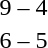<table style="text-align:center">
<tr>
<th width=200></th>
<th width=100></th>
<th width=200></th>
</tr>
<tr>
<td align=right><strong></strong></td>
<td>9 – 4</td>
<td align=left></td>
</tr>
<tr>
<td align=right><strong></strong></td>
<td>6 – 5</td>
<td align=left></td>
</tr>
</table>
